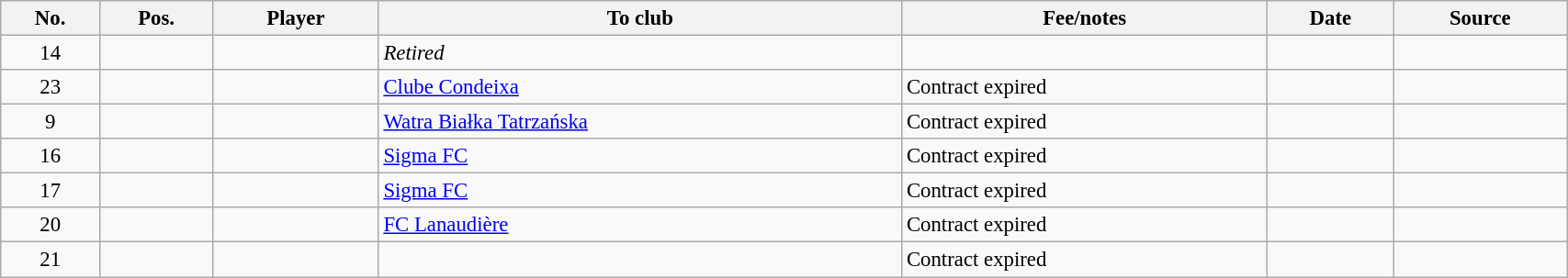<table class="wikitable sortable" style="width:90%; text-align:center; font-size:95%; text-align:left;">
<tr>
<th>No.</th>
<th>Pos.</th>
<th>Player</th>
<th>To club</th>
<th>Fee/notes</th>
<th>Date</th>
<th>Source</th>
</tr>
<tr>
<td align=center>14</td>
<td align=center></td>
<td></td>
<td><em>Retired</em></td>
<td></td>
<td></td>
<td></td>
</tr>
<tr>
<td align=center>23</td>
<td align=center></td>
<td></td>
<td> <a href='#'>Clube Condeixa</a></td>
<td>Contract expired</td>
<td></td>
<td></td>
</tr>
<tr>
<td align=center>9</td>
<td align=center></td>
<td></td>
<td> <a href='#'>Watra Białka Tatrzańska</a></td>
<td>Contract expired</td>
<td></td>
<td></td>
</tr>
<tr>
<td align=center>16</td>
<td align=center></td>
<td></td>
<td> <a href='#'>Sigma FC</a></td>
<td>Contract expired</td>
<td></td>
<td></td>
</tr>
<tr>
<td align=center>17</td>
<td align=center></td>
<td></td>
<td> <a href='#'>Sigma FC</a></td>
<td>Contract expired</td>
<td></td>
<td></td>
</tr>
<tr>
<td align=center>20</td>
<td align=center></td>
<td></td>
<td> <a href='#'>FC Lanaudière</a></td>
<td>Contract expired</td>
<td></td>
<td></td>
</tr>
<tr>
<td align=center>21</td>
<td align=center></td>
<td></td>
<td></td>
<td>Contract expired</td>
<td></td>
<td></td>
</tr>
</table>
